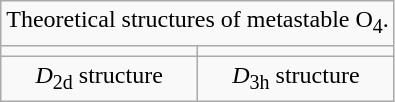<table class="wikitable" style="text-align:center;">
<tr>
<td colspan="2">Theoretical structures of metastable O<sub>4</sub>.</td>
</tr>
<tr>
<td></td>
<td></td>
</tr>
<tr>
<td><em>D</em><sub>2d</sub> structure</td>
<td><em>D</em><sub>3h</sub> structure</td>
</tr>
</table>
